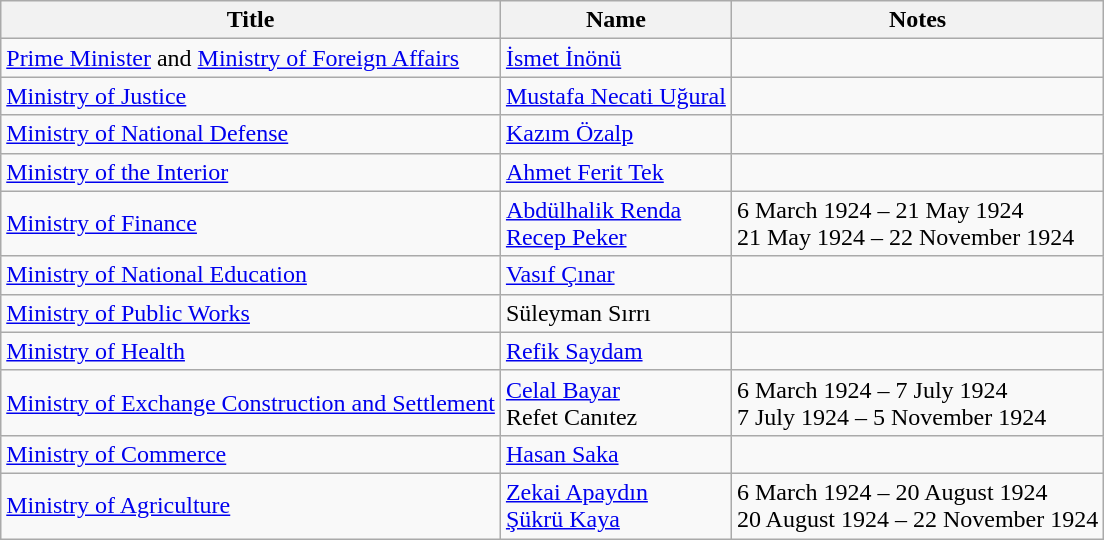<table class="wikitable">
<tr>
<th>Title</th>
<th>Name</th>
<th>Notes</th>
</tr>
<tr>
<td><a href='#'>Prime Minister</a> and <a href='#'>Ministry of Foreign Affairs</a></td>
<td><a href='#'>İsmet İnönü</a></td>
<td></td>
</tr>
<tr>
<td><a href='#'>Ministry of Justice</a></td>
<td><a href='#'>Mustafa Necati Uğural</a></td>
<td></td>
</tr>
<tr>
<td><a href='#'>Ministry of National Defense</a></td>
<td><a href='#'>Kazım Özalp</a></td>
<td></td>
</tr>
<tr>
<td><a href='#'>Ministry of the Interior</a></td>
<td><a href='#'>Ahmet Ferit Tek</a></td>
<td></td>
</tr>
<tr>
<td><a href='#'>Ministry of Finance</a></td>
<td><a href='#'>Abdülhalik Renda</a><br><a href='#'>Recep Peker</a></td>
<td>6 March 1924 – 21 May 1924<br>21 May 1924 – 22 November 1924</td>
</tr>
<tr>
<td><a href='#'>Ministry of National Education</a></td>
<td><a href='#'>Vasıf Çınar</a></td>
<td></td>
</tr>
<tr>
<td><a href='#'>Ministry of Public Works</a></td>
<td>Süleyman Sırrı</td>
<td></td>
</tr>
<tr>
<td><a href='#'>Ministry of Health</a></td>
<td><a href='#'>Refik Saydam</a></td>
<td></td>
</tr>
<tr>
<td><a href='#'>Ministry of Exchange Construction and Settlement</a></td>
<td><a href='#'>Celal Bayar</a><br>Refet Canıtez</td>
<td>6 March 1924 – 7 July 1924<br>7 July 1924 – 5 November 1924</td>
</tr>
<tr>
<td><a href='#'>Ministry of Commerce</a></td>
<td><a href='#'>Hasan Saka</a></td>
<td></td>
</tr>
<tr>
<td><a href='#'>Ministry of Agriculture</a></td>
<td><a href='#'>Zekai Apaydın</a><br><a href='#'>Şükrü Kaya</a></td>
<td>6 March 1924 – 20 August 1924<br>20 August 1924 – 22 November 1924</td>
</tr>
</table>
